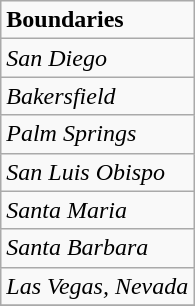<table class="wikitable">
<tr>
<td><strong>Boundaries</strong></td>
</tr>
<tr>
<td><em>San Diego</em></td>
</tr>
<tr>
<td><em>Bakersfield</em></td>
</tr>
<tr>
<td><em>Palm Springs</em></td>
</tr>
<tr>
<td><em>San Luis Obispo</em></td>
</tr>
<tr>
<td><em>Santa Maria</em></td>
</tr>
<tr>
<td><em>Santa Barbara</em></td>
</tr>
<tr>
<td><em>Las Vegas, Nevada</em></td>
</tr>
<tr>
</tr>
</table>
